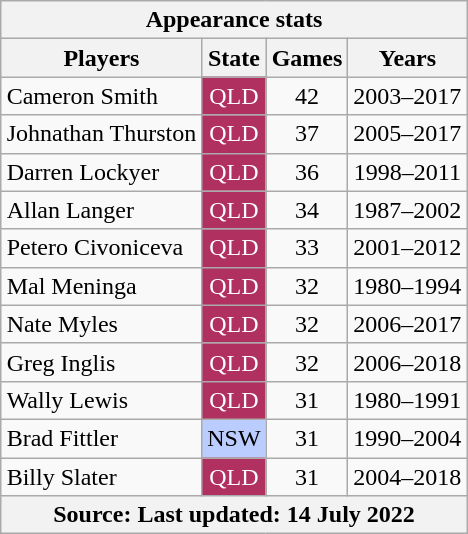<table class="wikitable sortable" style="margin: 1em auto; text-align:center">
<tr>
<th colspan=5>Appearance stats</th>
</tr>
<tr>
<th>Players</th>
<th>State</th>
<th>Games</th>
<th>Years</th>
</tr>
<tr>
<td align=left>Cameron Smith</td>
<td style="background:#b03060; color:white">QLD</td>
<td>42</td>
<td>2003–2017</td>
</tr>
<tr>
<td align=left>Johnathan Thurston</td>
<td style="background:#b03060; color:white">QLD</td>
<td>37</td>
<td>2005–2017</td>
</tr>
<tr>
<td align=left>Darren Lockyer</td>
<td style="background:#b03060; color:white">QLD</td>
<td>36</td>
<td>1998–2011</td>
</tr>
<tr>
<td align=left>Allan Langer</td>
<td style="background:#b03060; color:white">QLD</td>
<td>34</td>
<td>1987–2002</td>
</tr>
<tr>
<td align=left>Petero Civoniceva</td>
<td style="background:#b03060; color:white">QLD</td>
<td>33</td>
<td>2001–2012</td>
</tr>
<tr>
<td align=left>Mal Meninga</td>
<td style="background:#b03060; color:white">QLD</td>
<td>32</td>
<td>1980–1994</td>
</tr>
<tr>
<td align=left>Nate Myles</td>
<td style="background:#b03060; color:white">QLD</td>
<td>32</td>
<td>2006–2017</td>
</tr>
<tr>
<td align=left>Greg Inglis</td>
<td style="background:#b03060; color:white">QLD</td>
<td>32</td>
<td>2006–2018</td>
</tr>
<tr>
<td align=left>Wally Lewis</td>
<td style="background:#b03060; color:white">QLD</td>
<td>31</td>
<td>1980–1991</td>
</tr>
<tr>
<td align="left">Brad Fittler</td>
<td style="background:#bcf">NSW</td>
<td>31</td>
<td>1990–2004</td>
</tr>
<tr>
<td align=left>Billy Slater</td>
<td style="background:#b03060; color:white">QLD</td>
<td>31</td>
<td>2004–2018</td>
</tr>
<tr>
<th colspan=4>Source:  Last updated: 14 July 2022</th>
</tr>
</table>
